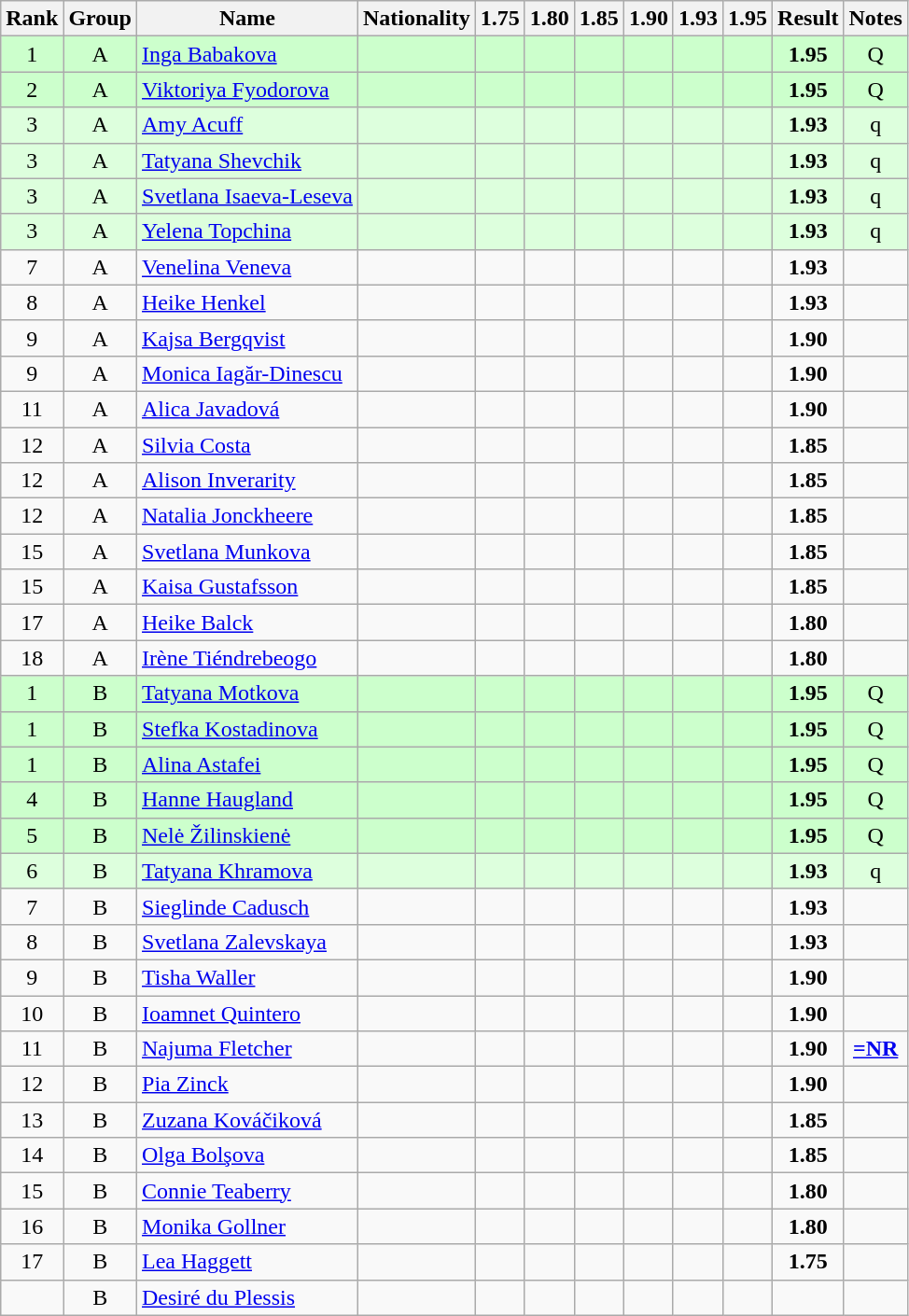<table class="wikitable sortable" style="text-align:center">
<tr>
<th>Rank</th>
<th>Group</th>
<th>Name</th>
<th>Nationality</th>
<th>1.75</th>
<th>1.80</th>
<th>1.85</th>
<th>1.90</th>
<th>1.93</th>
<th>1.95</th>
<th>Result</th>
<th>Notes</th>
</tr>
<tr bgcolor=ccffcc>
<td>1</td>
<td>A</td>
<td align=left><a href='#'>Inga Babakova</a></td>
<td align=left></td>
<td></td>
<td></td>
<td></td>
<td></td>
<td></td>
<td></td>
<td><strong>1.95</strong></td>
<td>Q</td>
</tr>
<tr bgcolor=ccffcc>
<td>2</td>
<td>A</td>
<td align=left><a href='#'>Viktoriya Fyodorova</a></td>
<td align=left></td>
<td></td>
<td></td>
<td></td>
<td></td>
<td></td>
<td></td>
<td><strong>1.95</strong></td>
<td>Q</td>
</tr>
<tr bgcolor=ddffdd>
<td>3</td>
<td>A</td>
<td align=left><a href='#'>Amy Acuff</a></td>
<td align=left></td>
<td></td>
<td></td>
<td></td>
<td></td>
<td></td>
<td></td>
<td><strong>1.93</strong></td>
<td>q</td>
</tr>
<tr bgcolor=ddffdd>
<td>3</td>
<td>A</td>
<td align=left><a href='#'>Tatyana Shevchik</a></td>
<td align=left></td>
<td></td>
<td></td>
<td></td>
<td></td>
<td></td>
<td></td>
<td><strong>1.93</strong></td>
<td>q</td>
</tr>
<tr bgcolor=ddffdd>
<td>3</td>
<td>A</td>
<td align=left><a href='#'>Svetlana Isaeva-Leseva</a></td>
<td align=left></td>
<td></td>
<td></td>
<td></td>
<td></td>
<td></td>
<td></td>
<td><strong>1.93</strong></td>
<td>q</td>
</tr>
<tr bgcolor=ddffdd>
<td>3</td>
<td>A</td>
<td align=left><a href='#'>Yelena Topchina</a></td>
<td align=left></td>
<td></td>
<td></td>
<td></td>
<td></td>
<td></td>
<td></td>
<td><strong>1.93</strong></td>
<td>q</td>
</tr>
<tr>
<td>7</td>
<td>A</td>
<td align=left><a href='#'>Venelina Veneva</a></td>
<td align=left></td>
<td></td>
<td></td>
<td></td>
<td></td>
<td></td>
<td></td>
<td><strong>1.93</strong></td>
<td></td>
</tr>
<tr>
<td>8</td>
<td>A</td>
<td align=left><a href='#'>Heike Henkel</a></td>
<td align=left></td>
<td></td>
<td></td>
<td></td>
<td></td>
<td></td>
<td></td>
<td><strong>1.93</strong></td>
<td></td>
</tr>
<tr>
<td>9</td>
<td>A</td>
<td align=left><a href='#'>Kajsa Bergqvist</a></td>
<td align=left></td>
<td></td>
<td></td>
<td></td>
<td></td>
<td></td>
<td></td>
<td><strong>1.90</strong></td>
<td></td>
</tr>
<tr>
<td>9</td>
<td>A</td>
<td align=left><a href='#'>Monica Iagăr-Dinescu</a></td>
<td align=left></td>
<td></td>
<td></td>
<td></td>
<td></td>
<td></td>
<td></td>
<td><strong>1.90</strong></td>
<td></td>
</tr>
<tr>
<td>11</td>
<td>A</td>
<td align=left><a href='#'>Alica Javadová</a></td>
<td align=left></td>
<td></td>
<td></td>
<td></td>
<td></td>
<td></td>
<td></td>
<td><strong>1.90</strong></td>
<td></td>
</tr>
<tr>
<td>12</td>
<td>A</td>
<td align=left><a href='#'>Silvia Costa</a></td>
<td align=left></td>
<td></td>
<td></td>
<td></td>
<td></td>
<td></td>
<td></td>
<td><strong>1.85</strong></td>
<td></td>
</tr>
<tr>
<td>12</td>
<td>A</td>
<td align=left><a href='#'>Alison Inverarity</a></td>
<td align=left></td>
<td></td>
<td></td>
<td></td>
<td></td>
<td></td>
<td></td>
<td><strong>1.85</strong></td>
<td></td>
</tr>
<tr>
<td>12</td>
<td>A</td>
<td align=left><a href='#'>Natalia Jonckheere</a></td>
<td align=left></td>
<td></td>
<td></td>
<td></td>
<td></td>
<td></td>
<td></td>
<td><strong>1.85</strong></td>
<td></td>
</tr>
<tr>
<td>15</td>
<td>A</td>
<td align=left><a href='#'>Svetlana Munkova</a></td>
<td align=left></td>
<td></td>
<td></td>
<td></td>
<td></td>
<td></td>
<td></td>
<td><strong>1.85</strong></td>
<td></td>
</tr>
<tr>
<td>15</td>
<td>A</td>
<td align=left><a href='#'>Kaisa Gustafsson</a></td>
<td align=left></td>
<td></td>
<td></td>
<td></td>
<td></td>
<td></td>
<td></td>
<td><strong>1.85</strong></td>
<td></td>
</tr>
<tr>
<td>17</td>
<td>A</td>
<td align=left><a href='#'>Heike Balck</a></td>
<td align=left></td>
<td></td>
<td></td>
<td></td>
<td></td>
<td></td>
<td></td>
<td><strong>1.80</strong></td>
<td></td>
</tr>
<tr>
<td>18</td>
<td>A</td>
<td align=left><a href='#'>Irène Tiéndrebeogo</a></td>
<td align=left></td>
<td></td>
<td></td>
<td></td>
<td></td>
<td></td>
<td></td>
<td><strong>1.80</strong></td>
<td></td>
</tr>
<tr bgcolor=ccffcc>
<td>1</td>
<td>B</td>
<td align=left><a href='#'>Tatyana Motkova</a></td>
<td align=left></td>
<td></td>
<td></td>
<td></td>
<td></td>
<td></td>
<td></td>
<td><strong>1.95</strong></td>
<td>Q</td>
</tr>
<tr bgcolor=ccffcc>
<td>1</td>
<td>B</td>
<td align=left><a href='#'>Stefka Kostadinova</a></td>
<td align=left></td>
<td></td>
<td></td>
<td></td>
<td></td>
<td></td>
<td></td>
<td><strong>1.95</strong></td>
<td>Q</td>
</tr>
<tr bgcolor=ccffcc>
<td>1</td>
<td>B</td>
<td align=left><a href='#'>Alina Astafei</a></td>
<td align=left></td>
<td></td>
<td></td>
<td></td>
<td></td>
<td></td>
<td></td>
<td><strong>1.95</strong></td>
<td>Q</td>
</tr>
<tr bgcolor=ccffcc>
<td>4</td>
<td>B</td>
<td align=left><a href='#'>Hanne Haugland</a></td>
<td align=left></td>
<td></td>
<td></td>
<td></td>
<td></td>
<td></td>
<td></td>
<td><strong>1.95</strong></td>
<td>Q</td>
</tr>
<tr bgcolor=ccffcc>
<td>5</td>
<td>B</td>
<td align=left><a href='#'>Nelė Žilinskienė</a></td>
<td align=left></td>
<td></td>
<td></td>
<td></td>
<td></td>
<td></td>
<td></td>
<td><strong>1.95</strong></td>
<td>Q</td>
</tr>
<tr bgcolor=ddffdd>
<td>6</td>
<td>B</td>
<td align=left><a href='#'>Tatyana Khramova</a></td>
<td align=left></td>
<td></td>
<td></td>
<td></td>
<td></td>
<td></td>
<td></td>
<td><strong>1.93</strong></td>
<td>q</td>
</tr>
<tr>
<td>7</td>
<td>B</td>
<td align=left><a href='#'>Sieglinde Cadusch</a></td>
<td align=left></td>
<td></td>
<td></td>
<td></td>
<td></td>
<td></td>
<td></td>
<td><strong>1.93</strong></td>
<td></td>
</tr>
<tr>
<td>8</td>
<td>B</td>
<td align=left><a href='#'>Svetlana Zalevskaya</a></td>
<td align=left></td>
<td></td>
<td></td>
<td></td>
<td></td>
<td></td>
<td></td>
<td><strong>1.93</strong></td>
<td></td>
</tr>
<tr>
<td>9</td>
<td>B</td>
<td align=left><a href='#'>Tisha Waller</a></td>
<td align=left></td>
<td></td>
<td></td>
<td></td>
<td></td>
<td></td>
<td></td>
<td><strong>1.90</strong></td>
<td></td>
</tr>
<tr>
<td>10</td>
<td>B</td>
<td align=left><a href='#'>Ioamnet Quintero</a></td>
<td align=left></td>
<td></td>
<td></td>
<td></td>
<td></td>
<td></td>
<td></td>
<td><strong>1.90</strong></td>
<td></td>
</tr>
<tr>
<td>11</td>
<td>B</td>
<td align=left><a href='#'>Najuma Fletcher</a></td>
<td align=left></td>
<td></td>
<td></td>
<td></td>
<td></td>
<td></td>
<td></td>
<td><strong>1.90</strong></td>
<td><strong><a href='#'>=NR</a></strong></td>
</tr>
<tr>
<td>12</td>
<td>B</td>
<td align=left><a href='#'>Pia Zinck</a></td>
<td align=left></td>
<td></td>
<td></td>
<td></td>
<td></td>
<td></td>
<td></td>
<td><strong>1.90</strong></td>
<td></td>
</tr>
<tr>
<td>13</td>
<td>B</td>
<td align=left><a href='#'>Zuzana Kováčiková</a></td>
<td align=left></td>
<td></td>
<td></td>
<td></td>
<td></td>
<td></td>
<td></td>
<td><strong>1.85</strong></td>
<td></td>
</tr>
<tr>
<td>14</td>
<td>B</td>
<td align=left><a href='#'>Olga Bolşova</a></td>
<td align=left></td>
<td></td>
<td></td>
<td></td>
<td></td>
<td></td>
<td></td>
<td><strong>1.85</strong></td>
<td></td>
</tr>
<tr>
<td>15</td>
<td>B</td>
<td align=left><a href='#'>Connie Teaberry</a></td>
<td align=left></td>
<td></td>
<td></td>
<td></td>
<td></td>
<td></td>
<td></td>
<td><strong>1.80</strong></td>
<td></td>
</tr>
<tr>
<td>16</td>
<td>B</td>
<td align=left><a href='#'>Monika Gollner</a></td>
<td align=left></td>
<td></td>
<td></td>
<td></td>
<td></td>
<td></td>
<td></td>
<td><strong>1.80</strong></td>
<td></td>
</tr>
<tr>
<td>17</td>
<td>B</td>
<td align=left><a href='#'>Lea Haggett</a></td>
<td align=left></td>
<td></td>
<td></td>
<td></td>
<td></td>
<td></td>
<td></td>
<td><strong>1.75</strong></td>
<td></td>
</tr>
<tr>
<td></td>
<td>B</td>
<td align=left><a href='#'>Desiré du Plessis</a></td>
<td align=left></td>
<td></td>
<td></td>
<td></td>
<td></td>
<td></td>
<td></td>
<td><strong></strong></td>
<td></td>
</tr>
</table>
